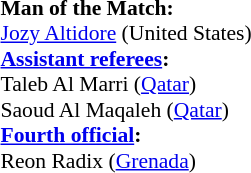<table width=50% style="font-size:90%">
<tr>
<td><br><strong>Man of the Match:</strong>
<br><a href='#'>Jozy Altidore</a> (United States)<br><strong><a href='#'>Assistant referees</a>:</strong>
<br>Taleb Al Marri (<a href='#'>Qatar</a>)
<br>Saoud Al Maqaleh (<a href='#'>Qatar</a>)
<br><strong><a href='#'>Fourth official</a>:</strong>
<br>Reon Radix (<a href='#'>Grenada</a>)</td>
</tr>
</table>
